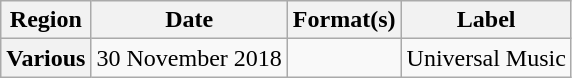<table class="wikitable plainrowheaders">
<tr>
<th scope="col">Region</th>
<th scope="col">Date</th>
<th scope="col">Format(s)</th>
<th scope="col">Label</th>
</tr>
<tr>
<th scope="row">Various</th>
<td>30 November 2018</td>
<td></td>
<td>Universal Music</td>
</tr>
</table>
